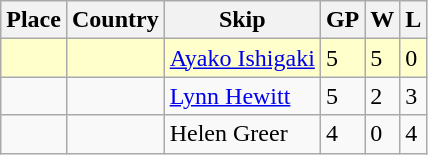<table class="wikitable">
<tr>
<th>Place</th>
<th>Country</th>
<th>Skip</th>
<th>GP</th>
<th>W</th>
<th>L</th>
</tr>
<tr bgcolor=#ffffcc>
<td></td>
<td></td>
<td><a href='#'>Ayako Ishigaki</a></td>
<td>5</td>
<td>5</td>
<td>0</td>
</tr>
<tr>
<td></td>
<td></td>
<td><a href='#'>Lynn Hewitt</a></td>
<td>5</td>
<td>2</td>
<td>3</td>
</tr>
<tr>
<td></td>
<td></td>
<td>Helen Greer</td>
<td>4</td>
<td>0</td>
<td>4</td>
</tr>
</table>
